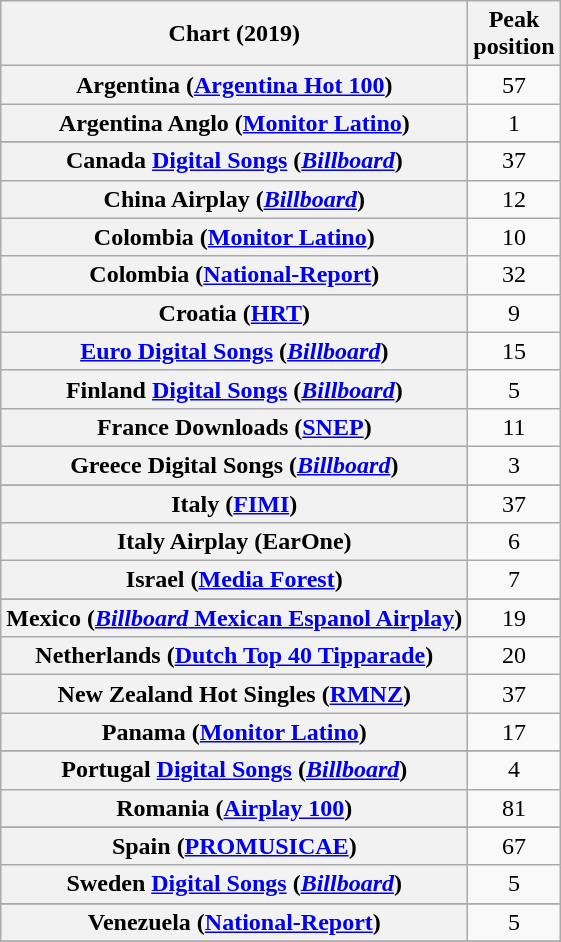<table class="wikitable sortable plainrowheaders" style="text-align:center">
<tr>
<th scope="col">Chart (2019)</th>
<th scope="col">Peak<br>position</th>
</tr>
<tr>
<th scope="row">Argentina (<a href='#'>Argentina Hot 100</a>)</th>
<td>57</td>
</tr>
<tr>
<th scope="row">Argentina Anglo (<a href='#'>Monitor Latino</a>)</th>
<td>1</td>
</tr>
<tr>
</tr>
<tr>
</tr>
<tr>
<th scope="row">Canada <a href='#'>Digital Songs</a> (<em><a href='#'>Billboard</a></em>)</th>
<td>37</td>
</tr>
<tr>
<th scope="row">China Airplay (<em><a href='#'>Billboard</a></em>)</th>
<td>12</td>
</tr>
<tr>
<th scope="row">Colombia (<a href='#'>Monitor Latino</a>)</th>
<td>10</td>
</tr>
<tr>
<th scope="row">Colombia (<a href='#'>National-Report</a>)</th>
<td>32</td>
</tr>
<tr>
<th scope="row">Croatia (<a href='#'>HRT</a>)</th>
<td>9</td>
</tr>
<tr>
<th scope="row"><a href='#'>Euro Digital Songs</a> (<em><a href='#'>Billboard</a></em>)</th>
<td align="center">15</td>
</tr>
<tr>
<th scope="row">Finland <a href='#'>Digital Songs</a> (<em><a href='#'>Billboard</a></em>)</th>
<td>5</td>
</tr>
<tr>
<th scope="row">France Downloads (<a href='#'>SNEP</a>)</th>
<td>11</td>
</tr>
<tr>
<th scope="row">Greece Digital Songs (<em><a href='#'>Billboard</a></em>)</th>
<td>3</td>
</tr>
<tr>
</tr>
<tr>
<th scope="row">Italy (<a href='#'>FIMI</a>)</th>
<td>37</td>
</tr>
<tr>
<th scope="row">Italy Airplay (EarOne)</th>
<td>6</td>
</tr>
<tr>
<th scope="row">Israel (<a href='#'>Media Forest</a>)</th>
<td>7</td>
</tr>
<tr>
</tr>
<tr>
<th scope="row">Mexico (<a href='#'><em>Billboard</em> Mexican Espanol Airplay</a>)</th>
<td>19</td>
</tr>
<tr>
<th scope="row">Netherlands (<a href='#'>Dutch Top 40 Tipparade</a>)</th>
<td>20</td>
</tr>
<tr>
<th scope="row">New Zealand Hot Singles (<a href='#'>RMNZ</a>)</th>
<td>37</td>
</tr>
<tr>
<th scope="row">Panama (<a href='#'>Monitor Latino</a>)</th>
<td>17</td>
</tr>
<tr>
</tr>
<tr>
<th scope="row">Portugal <a href='#'>Digital Songs</a> (<em><a href='#'>Billboard</a></em>)</th>
<td>4</td>
</tr>
<tr>
<th scope="row">Romania (<a href='#'>Airplay 100</a>)</th>
<td>81</td>
</tr>
<tr>
</tr>
<tr>
</tr>
<tr>
<th scope="row">Spain (<a href='#'>PROMUSICAE</a>)</th>
<td>67</td>
</tr>
<tr>
<th scope="row">Sweden <a href='#'>Digital Songs</a> (<em><a href='#'>Billboard</a></em>)</th>
<td>5</td>
</tr>
<tr>
</tr>
<tr>
</tr>
<tr>
</tr>
<tr>
</tr>
<tr>
<th scope="row">Venezuela (<a href='#'>National-Report</a>)</th>
<td>5</td>
</tr>
<tr>
</tr>
</table>
